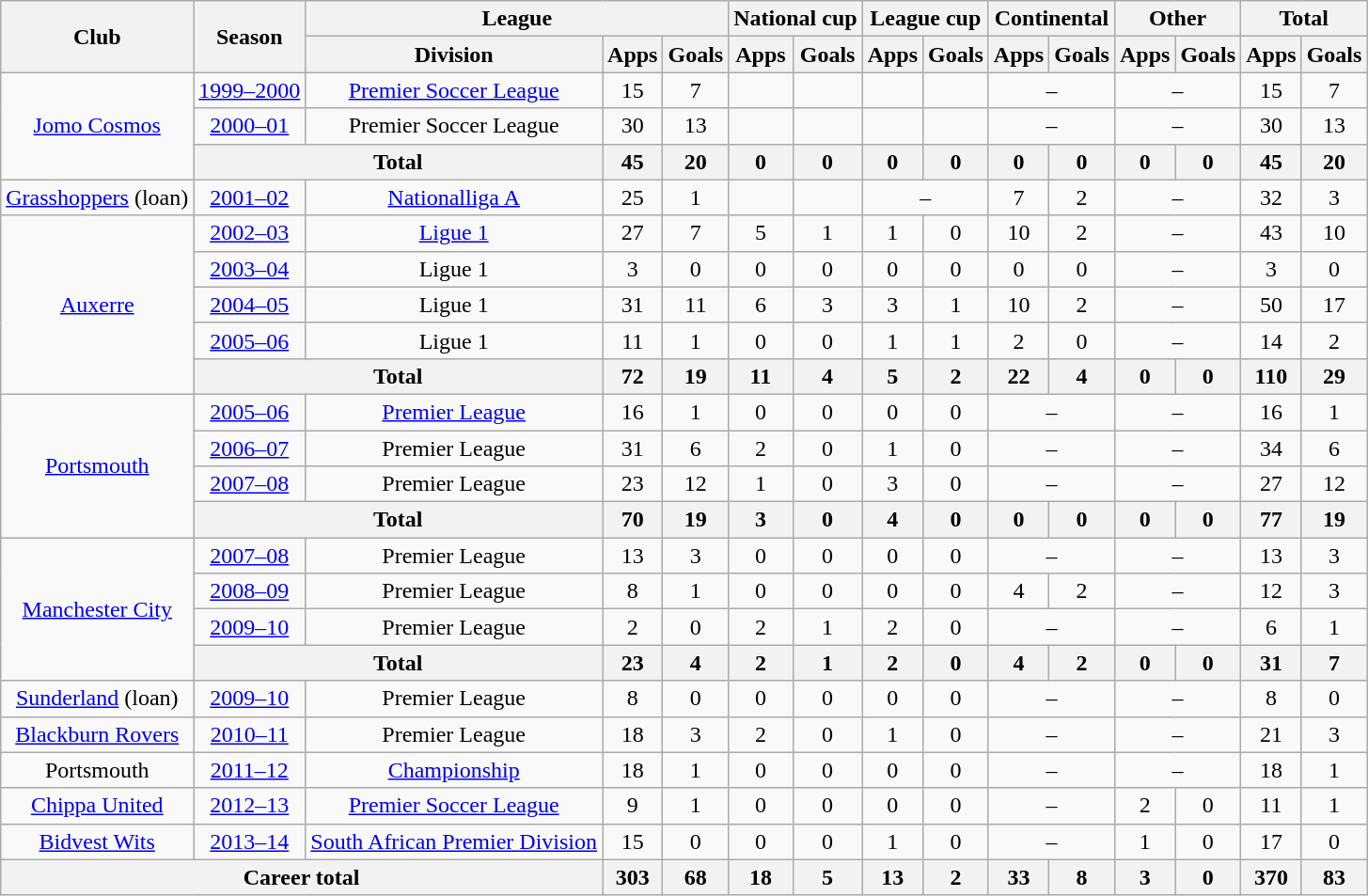<table class="wikitable" style="text-align:center">
<tr>
<th rowspan="2">Club</th>
<th rowspan="2">Season</th>
<th colspan="3">League</th>
<th colspan="2">National cup</th>
<th colspan="2">League cup</th>
<th colspan="2">Continental</th>
<th colspan="2">Other</th>
<th colspan="2">Total</th>
</tr>
<tr>
<th>Division</th>
<th>Apps</th>
<th>Goals</th>
<th>Apps</th>
<th>Goals</th>
<th>Apps</th>
<th>Goals</th>
<th>Apps</th>
<th>Goals</th>
<th>Apps</th>
<th>Goals</th>
<th>Apps</th>
<th>Goals</th>
</tr>
<tr>
<td rowspan="3"><a href='#'>Jomo Cosmos</a></td>
<td><a href='#'>1999–2000</a></td>
<td><a href='#'>Premier Soccer League</a></td>
<td>15</td>
<td>7</td>
<td></td>
<td></td>
<td></td>
<td></td>
<td colspan="2">–</td>
<td colspan="2">–</td>
<td>15</td>
<td>7</td>
</tr>
<tr>
<td><a href='#'>2000–01</a></td>
<td>Premier Soccer League</td>
<td>30</td>
<td>13</td>
<td></td>
<td></td>
<td></td>
<td></td>
<td colspan="2">–</td>
<td colspan="2">–</td>
<td>30</td>
<td>13</td>
</tr>
<tr>
<th colspan="2">Total</th>
<th>45</th>
<th>20</th>
<th>0</th>
<th>0</th>
<th>0</th>
<th>0</th>
<th>0</th>
<th>0</th>
<th>0</th>
<th>0</th>
<th>45</th>
<th>20</th>
</tr>
<tr>
<td><a href='#'>Grasshoppers</a> (loan)</td>
<td><a href='#'>2001–02</a></td>
<td><a href='#'>Nationalliga A</a></td>
<td>25</td>
<td>1</td>
<td></td>
<td></td>
<td colspan="2">–</td>
<td>7</td>
<td>2</td>
<td colspan="2">–</td>
<td>32</td>
<td>3</td>
</tr>
<tr>
<td rowspan="5"><a href='#'>Auxerre</a></td>
<td><a href='#'>2002–03</a></td>
<td><a href='#'>Ligue 1</a></td>
<td>27</td>
<td>7</td>
<td>5</td>
<td>1</td>
<td>1</td>
<td>0</td>
<td>10</td>
<td>2</td>
<td colspan="2">–</td>
<td>43</td>
<td>10</td>
</tr>
<tr>
<td><a href='#'>2003–04</a></td>
<td>Ligue 1</td>
<td>3</td>
<td>0</td>
<td>0</td>
<td>0</td>
<td>0</td>
<td>0</td>
<td>0</td>
<td>0</td>
<td colspan="2">–</td>
<td>3</td>
<td>0</td>
</tr>
<tr>
<td><a href='#'>2004–05</a></td>
<td>Ligue 1</td>
<td>31</td>
<td>11</td>
<td>6</td>
<td>3</td>
<td>3</td>
<td>1</td>
<td>10</td>
<td>2</td>
<td colspan="2">–</td>
<td>50</td>
<td>17</td>
</tr>
<tr>
<td><a href='#'>2005–06</a></td>
<td>Ligue 1</td>
<td>11</td>
<td>1</td>
<td>0</td>
<td>0</td>
<td>1</td>
<td>1</td>
<td>2</td>
<td>0</td>
<td colspan="2">–</td>
<td>14</td>
<td>2</td>
</tr>
<tr>
<th colspan="2">Total</th>
<th>72</th>
<th>19</th>
<th>11</th>
<th>4</th>
<th>5</th>
<th>2</th>
<th>22</th>
<th>4</th>
<th>0</th>
<th>0</th>
<th>110</th>
<th>29</th>
</tr>
<tr>
<td rowspan="4"><a href='#'>Portsmouth</a></td>
<td><a href='#'>2005–06</a></td>
<td><a href='#'>Premier League</a></td>
<td>16</td>
<td>1</td>
<td>0</td>
<td>0</td>
<td>0</td>
<td>0</td>
<td colspan="2">–</td>
<td colspan="2">–</td>
<td>16</td>
<td>1</td>
</tr>
<tr>
<td><a href='#'>2006–07</a></td>
<td>Premier League</td>
<td>31</td>
<td>6</td>
<td>2</td>
<td>0</td>
<td>1</td>
<td>0</td>
<td colspan="2">–</td>
<td colspan="2">–</td>
<td>34</td>
<td>6</td>
</tr>
<tr>
<td><a href='#'>2007–08</a></td>
<td>Premier League</td>
<td>23</td>
<td>12</td>
<td>1</td>
<td>0</td>
<td>3</td>
<td>0</td>
<td colspan="2">–</td>
<td colspan="2">–</td>
<td>27</td>
<td>12</td>
</tr>
<tr>
<th colspan="2">Total</th>
<th>70</th>
<th>19</th>
<th>3</th>
<th>0</th>
<th>4</th>
<th>0</th>
<th>0</th>
<th>0</th>
<th>0</th>
<th>0</th>
<th>77</th>
<th>19</th>
</tr>
<tr>
<td rowspan="4"><a href='#'>Manchester City</a></td>
<td><a href='#'>2007–08</a></td>
<td>Premier League</td>
<td>13</td>
<td>3</td>
<td>0</td>
<td>0</td>
<td>0</td>
<td>0</td>
<td colspan="2">–</td>
<td colspan="2">–</td>
<td>13</td>
<td>3</td>
</tr>
<tr>
<td><a href='#'>2008–09</a></td>
<td>Premier League</td>
<td>8</td>
<td>1</td>
<td>0</td>
<td>0</td>
<td>0</td>
<td>0</td>
<td>4</td>
<td>2</td>
<td colspan="2">–</td>
<td>12</td>
<td>3</td>
</tr>
<tr>
<td><a href='#'>2009–10</a></td>
<td>Premier League</td>
<td>2</td>
<td>0</td>
<td>2</td>
<td>1</td>
<td>2</td>
<td>0</td>
<td colspan="2">–</td>
<td colspan="2">–</td>
<td>6</td>
<td>1</td>
</tr>
<tr>
<th colspan="2">Total</th>
<th>23</th>
<th>4</th>
<th>2</th>
<th>1</th>
<th>2</th>
<th>0</th>
<th>4</th>
<th>2</th>
<th>0</th>
<th>0</th>
<th>31</th>
<th>7</th>
</tr>
<tr>
<td><a href='#'>Sunderland</a> (loan)</td>
<td><a href='#'>2009–10</a></td>
<td>Premier League</td>
<td>8</td>
<td>0</td>
<td>0</td>
<td>0</td>
<td>0</td>
<td>0</td>
<td colspan="2">–</td>
<td colspan="2">–</td>
<td>8</td>
<td>0</td>
</tr>
<tr>
<td><a href='#'>Blackburn Rovers</a></td>
<td><a href='#'>2010–11</a></td>
<td>Premier League</td>
<td>18</td>
<td>3</td>
<td>2</td>
<td>0</td>
<td>1</td>
<td>0</td>
<td colspan="2">–</td>
<td colspan="2">–</td>
<td>21</td>
<td>3</td>
</tr>
<tr>
<td>Portsmouth</td>
<td><a href='#'>2011–12</a></td>
<td><a href='#'>Championship</a></td>
<td>18</td>
<td>1</td>
<td>0</td>
<td>0</td>
<td>0</td>
<td>0</td>
<td colspan="2">–</td>
<td colspan="2">–</td>
<td>18</td>
<td>1</td>
</tr>
<tr>
<td><a href='#'>Chippa United</a></td>
<td><a href='#'>2012–13</a></td>
<td><a href='#'>Premier Soccer League</a></td>
<td>9</td>
<td>1</td>
<td>0</td>
<td>0</td>
<td>0</td>
<td>0</td>
<td colspan="2">–</td>
<td>2</td>
<td>0</td>
<td>11</td>
<td>1</td>
</tr>
<tr>
<td><a href='#'>Bidvest Wits</a></td>
<td><a href='#'>2013–14</a></td>
<td><a href='#'>South African Premier Division</a></td>
<td>15</td>
<td>0</td>
<td>0</td>
<td>0</td>
<td>1</td>
<td>0</td>
<td colspan="2">–</td>
<td>1</td>
<td>0</td>
<td>17</td>
<td>0</td>
</tr>
<tr>
<th colspan="3">Career total</th>
<th>303</th>
<th>68</th>
<th>18</th>
<th>5</th>
<th>13</th>
<th>2</th>
<th>33</th>
<th>8</th>
<th>3</th>
<th>0</th>
<th>370</th>
<th>83</th>
</tr>
</table>
